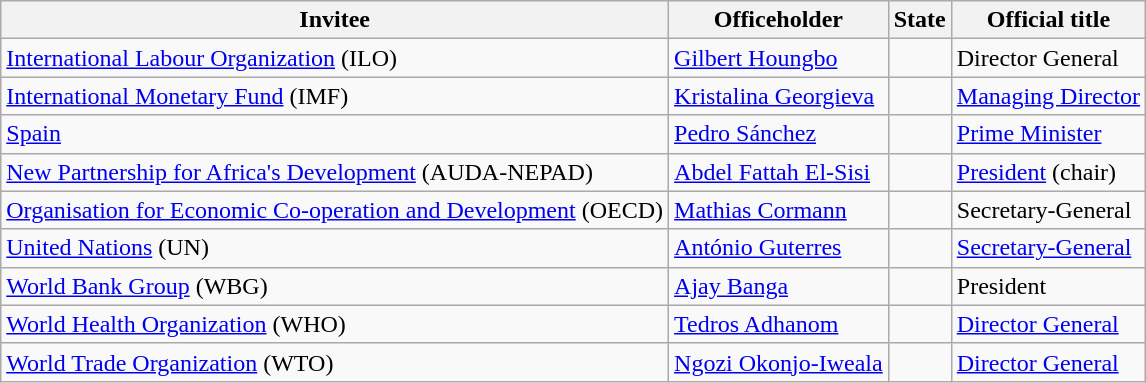<table class="wikitable sortable">
<tr>
<th>Invitee</th>
<th>Officeholder</th>
<th>State</th>
<th>Official title</th>
</tr>
<tr>
<td><a href='#'>International Labour Organization</a> (ILO)</td>
<td><a href='#'>Gilbert Houngbo</a></td>
<td></td>
<td>Director General</td>
</tr>
<tr>
<td><a href='#'>International Monetary Fund</a> (IMF)</td>
<td><a href='#'>Kristalina Georgieva</a></td>
<td></td>
<td><a href='#'>Managing Director</a></td>
</tr>
<tr>
<td><a href='#'>Spain</a></td>
<td><a href='#'>Pedro Sánchez</a></td>
<td></td>
<td><a href='#'>Prime Minister</a></td>
</tr>
<tr>
<td><a href='#'>New Partnership for Africa's Development</a> (AUDA-NEPAD)</td>
<td><a href='#'>Abdel Fattah El-Sisi</a></td>
<td></td>
<td><a href='#'>President</a> (chair)</td>
</tr>
<tr>
<td><a href='#'>Organisation for Economic Co-operation and Development</a> (OECD)</td>
<td><a href='#'>Mathias Cormann</a></td>
<td></td>
<td>Secretary-General</td>
</tr>
<tr>
<td><a href='#'>United Nations</a> (UN)</td>
<td><a href='#'>António Guterres</a></td>
<td></td>
<td><a href='#'>Secretary-General</a></td>
</tr>
<tr>
<td><a href='#'>World Bank Group</a> (WBG)</td>
<td><a href='#'>Ajay Banga</a></td>
<td></td>
<td>President</td>
</tr>
<tr>
<td><a href='#'>World Health Organization</a> (WHO)</td>
<td><a href='#'>Tedros Adhanom</a></td>
<td></td>
<td><a href='#'>Director General</a></td>
</tr>
<tr>
<td><a href='#'>World Trade Organization</a> (WTO)</td>
<td><a href='#'>Ngozi Okonjo-Iweala</a></td>
<td></td>
<td><a href='#'>Director General</a></td>
</tr>
</table>
